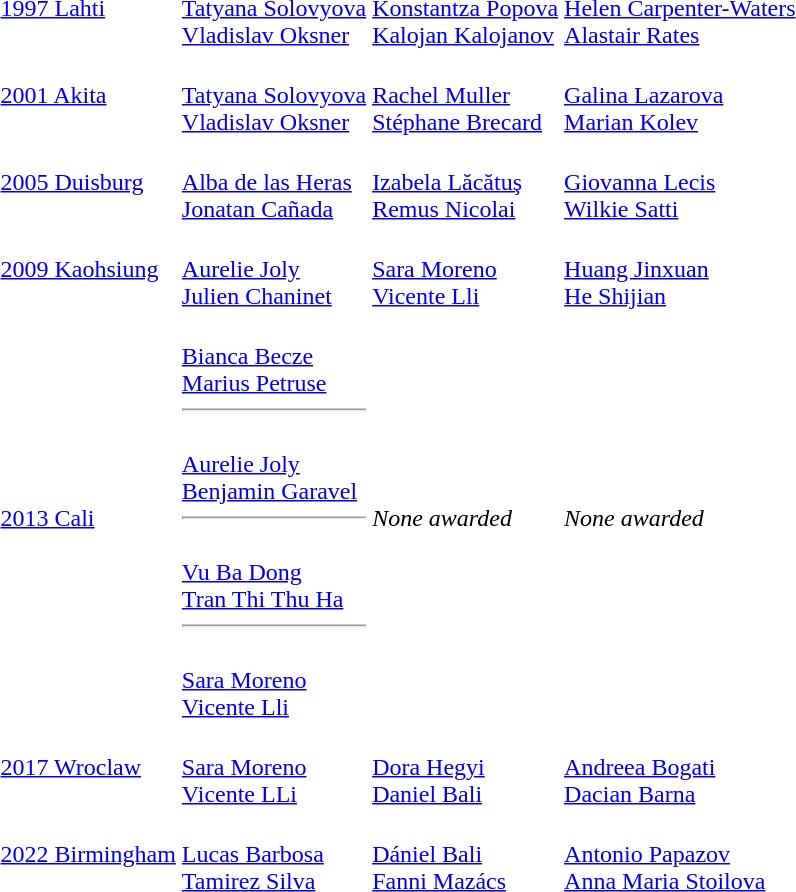<table>
<tr>
<td><a href='#'>1997 Lahti</a></td>
<td><br><a href='#'>Tatyana Solovyova</a><br><a href='#'>Vladislav Oksner</a></td>
<td><br><a href='#'>Konstantza Popova</a><br><a href='#'>Kalojan Kalojanov</a></td>
<td><br><a href='#'>Helen Carpenter-Waters</a><br><a href='#'>Alastair Rates</a></td>
</tr>
<tr>
<td><a href='#'>2001 Akita</a></td>
<td><br><a href='#'>Tatyana Solovyova</a><br><a href='#'>Vladislav Oksner</a></td>
<td><br><a href='#'>Rachel Muller</a><br><a href='#'>Stéphane Brecard</a></td>
<td><br><a href='#'>Galina Lazarova</a><br><a href='#'>Marian Kolev</a></td>
</tr>
<tr>
<td><a href='#'>2005 Duisburg</a></td>
<td><br><a href='#'>Alba de las Heras</a><br><a href='#'>Jonatan Cañada</a></td>
<td><br><a href='#'>Izabela Lăcătuş</a><br><a href='#'>Remus Nicolai</a></td>
<td><br><a href='#'>Giovanna Lecis</a><br><a href='#'>Wilkie Satti</a></td>
</tr>
<tr>
<td><a href='#'>2009 Kaohsiung</a></td>
<td><br><a href='#'>Aurelie Joly</a><br><a href='#'>Julien Chaninet</a></td>
<td><br><a href='#'>Sara Moreno</a><br><a href='#'>Vicente Lli</a></td>
<td><br><a href='#'>Huang Jinxuan</a><br><a href='#'>He Shijian</a></td>
</tr>
<tr>
<td><a href='#'>2013 Cali</a></td>
<td><br><a href='#'>Bianca Becze</a><br><a href='#'>Marius Petruse</a><hr><br><a href='#'>Aurelie Joly</a><br><a href='#'>Benjamin Garavel</a><hr><br><a href='#'>Vu Ba Dong</a><br><a href='#'>Tran Thi Thu Ha</a><hr><br><a href='#'>Sara Moreno</a><br><a href='#'>Vicente Lli</a></td>
<td><em>None awarded</em></td>
<td><em>None awarded</em></td>
</tr>
<tr>
<td><a href='#'>2017 Wroclaw</a></td>
<td><br><a href='#'>Sara Moreno</a><br><a href='#'>Vicente LLi</a></td>
<td><br><a href='#'>Dora Hegyi</a><br><a href='#'>Daniel Bali</a></td>
<td><br><a href='#'>Andreea Bogati</a><br><a href='#'>Dacian Barna</a></td>
</tr>
<tr>
<td><a href='#'>2022 Birmingham</a></td>
<td><br><a href='#'>Lucas Barbosa</a><br><a href='#'>Tamirez Silva</a></td>
<td><br><a href='#'>Dániel Bali</a><br><a href='#'>Fanni Mazács</a></td>
<td><br><a href='#'>Antonio Papazov</a><br><a href='#'>Anna Maria Stoilova</a></td>
</tr>
</table>
